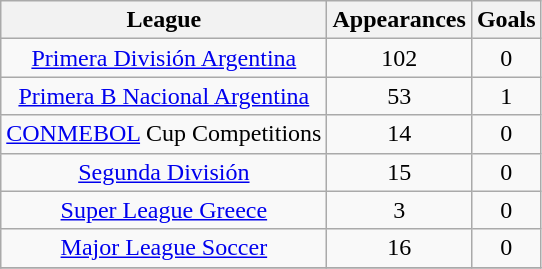<table class="wikitable" style="text-align: center">
<tr>
<th>League</th>
<th>Appearances</th>
<th>Goals</th>
</tr>
<tr>
<td><a href='#'>Primera División Argentina</a></td>
<td>102</td>
<td>0</td>
</tr>
<tr>
<td><a href='#'>Primera B Nacional Argentina</a></td>
<td>53</td>
<td>1</td>
</tr>
<tr>
<td><a href='#'>CONMEBOL</a> Cup Competitions</td>
<td>14</td>
<td>0</td>
</tr>
<tr>
<td><a href='#'>Segunda División</a></td>
<td>15</td>
<td>0</td>
</tr>
<tr>
<td><a href='#'>Super League Greece</a></td>
<td>3</td>
<td>0</td>
</tr>
<tr>
<td><a href='#'>Major League Soccer</a></td>
<td>16</td>
<td>0</td>
</tr>
<tr>
</tr>
</table>
